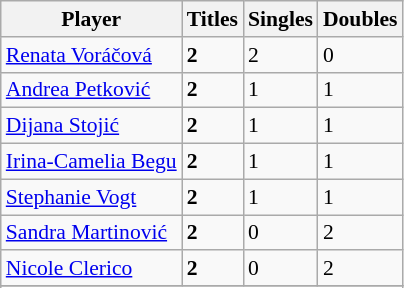<table class="wikitable" style="font-size:90%">
<tr>
<th>Player</th>
<th>Titles</th>
<th>Singles</th>
<th>Doubles</th>
</tr>
<tr>
<td> <a href='#'>Renata Voráčová</a></td>
<td><strong>2</strong></td>
<td>2</td>
<td>0</td>
</tr>
<tr>
<td> <a href='#'>Andrea Petković</a></td>
<td><strong>2</strong></td>
<td>1</td>
<td>1</td>
</tr>
<tr>
<td> <a href='#'>Dijana Stojić</a></td>
<td><strong>2</strong></td>
<td>1</td>
<td>1</td>
</tr>
<tr>
<td> <a href='#'>Irina-Camelia Begu</a></td>
<td><strong>2</strong></td>
<td>1</td>
<td>1</td>
</tr>
<tr>
<td> <a href='#'>Stephanie Vogt</a></td>
<td><strong>2</strong></td>
<td>1</td>
<td>1</td>
</tr>
<tr>
<td> <a href='#'>Sandra Martinović</a></td>
<td><strong>2</strong></td>
<td>0</td>
<td>2</td>
</tr>
<tr>
<td> <a href='#'>Nicole Clerico</a></td>
<td><strong>2</strong></td>
<td>0</td>
<td>2</td>
</tr>
<tr>
</tr>
<tr style="background:lightblue;">
</tr>
</table>
